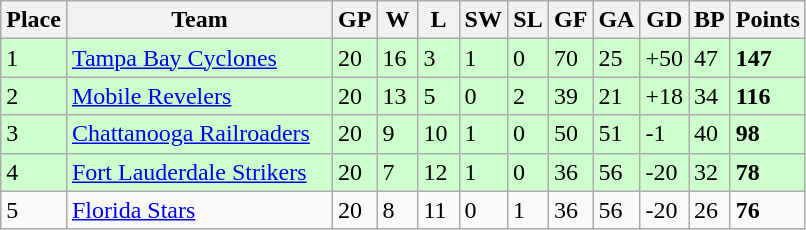<table class="wikitable">
<tr>
<th>Place</th>
<th style="width:170px;">Team</th>
<th width="20">GP</th>
<th width="20">W</th>
<th width="20">L</th>
<th width="20">SW</th>
<th width="20">SL</th>
<th width="20">GF</th>
<th width="20">GA</th>
<th width="25">GD</th>
<th width="20">BP</th>
<th>Points</th>
</tr>
<tr style="background:#cfc;">
<td>1</td>
<td><a href='#'>Tampa Bay Cyclones</a></td>
<td>20</td>
<td>16</td>
<td>3</td>
<td>1</td>
<td>0</td>
<td>70</td>
<td>25</td>
<td>+50</td>
<td>47</td>
<td><strong>147</strong></td>
</tr>
<tr style="background:#cfc;">
<td>2</td>
<td><a href='#'>Mobile Revelers</a></td>
<td>20</td>
<td>13</td>
<td>5</td>
<td>0</td>
<td>2</td>
<td>39</td>
<td>21</td>
<td>+18</td>
<td>34</td>
<td><strong>116</strong></td>
</tr>
<tr style="background:#cfc;">
<td>3</td>
<td><a href='#'>Chattanooga Railroaders</a></td>
<td>20</td>
<td>9</td>
<td>10</td>
<td>1</td>
<td>0</td>
<td>50</td>
<td>51</td>
<td>-1</td>
<td>40</td>
<td><strong>98</strong></td>
</tr>
<tr style="background:#cfc;">
<td>4</td>
<td><a href='#'>Fort Lauderdale Strikers</a></td>
<td>20</td>
<td>7</td>
<td>12</td>
<td>1</td>
<td>0</td>
<td>36</td>
<td>56</td>
<td>-20</td>
<td>32</td>
<td><strong>78</strong></td>
</tr>
<tr>
<td>5</td>
<td><a href='#'>Florida Stars</a></td>
<td>20</td>
<td>8</td>
<td>11</td>
<td>0</td>
<td>1</td>
<td>36</td>
<td>56</td>
<td>-20</td>
<td>26</td>
<td><strong>76</strong></td>
</tr>
</table>
